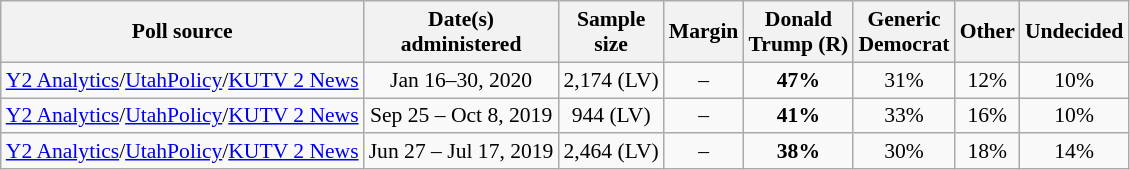<table class="wikitable" style="font-size:90%;text-align:center;">
<tr>
<th>Poll source</th>
<th>Date(s)<br>administered</th>
<th>Sample<br>size</th>
<th>Margin<br></th>
<th>Donald<br>Trump (R)</th>
<th>Generic<br>Democrat</th>
<th>Other</th>
<th>Undecided</th>
</tr>
<tr>
<td style="text-align:left;"><a href='#'>Y2 Analytics</a>/<a href='#'>UtahPolicy</a>/<a href='#'>KUTV 2 News</a></td>
<td>Jan 16–30, 2020</td>
<td>2,174 (LV)</td>
<td>–</td>
<td><strong>47%</strong></td>
<td>31%</td>
<td>12%</td>
<td>10%</td>
</tr>
<tr>
<td style="text-align:left;"><a href='#'>Y2 Analytics</a>/<a href='#'>UtahPolicy</a>/<a href='#'>KUTV 2 News</a></td>
<td>Sep 25 – Oct 8, 2019</td>
<td>944 (LV)</td>
<td>–</td>
<td><strong>41%</strong></td>
<td>33%</td>
<td>16%</td>
<td>10%</td>
</tr>
<tr>
<td style="text-align:left;"><a href='#'>Y2 Analytics</a>/<a href='#'>UtahPolicy</a>/<a href='#'>KUTV 2 News</a></td>
<td>Jun 27 – Jul 17, 2019</td>
<td>2,464 (LV)</td>
<td>–</td>
<td><strong>38%</strong></td>
<td>30%</td>
<td>18%</td>
<td>14%</td>
</tr>
</table>
